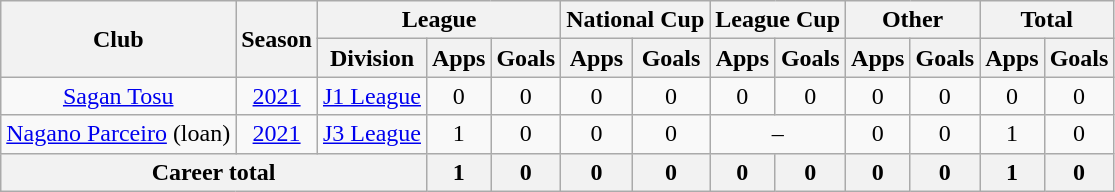<table class="wikitable" style="text-align: center">
<tr>
<th rowspan="2">Club</th>
<th rowspan="2">Season</th>
<th colspan="3">League</th>
<th colspan="2">National Cup</th>
<th colspan="2">League Cup</th>
<th colspan="2">Other</th>
<th colspan="2">Total</th>
</tr>
<tr>
<th>Division</th>
<th>Apps</th>
<th>Goals</th>
<th>Apps</th>
<th>Goals</th>
<th>Apps</th>
<th>Goals</th>
<th>Apps</th>
<th>Goals</th>
<th>Apps</th>
<th>Goals</th>
</tr>
<tr>
<td><a href='#'>Sagan Tosu</a></td>
<td><a href='#'>2021</a></td>
<td><a href='#'>J1 League</a></td>
<td>0</td>
<td>0</td>
<td>0</td>
<td>0</td>
<td>0</td>
<td>0</td>
<td>0</td>
<td>0</td>
<td>0</td>
<td>0</td>
</tr>
<tr>
<td><a href='#'>Nagano Parceiro</a> (loan)</td>
<td><a href='#'>2021</a></td>
<td><a href='#'>J3 League</a></td>
<td>1</td>
<td>0</td>
<td>0</td>
<td>0</td>
<td colspan="2">–</td>
<td>0</td>
<td>0</td>
<td>1</td>
<td>0</td>
</tr>
<tr>
<th colspan=3>Career total</th>
<th>1</th>
<th>0</th>
<th>0</th>
<th>0</th>
<th>0</th>
<th>0</th>
<th>0</th>
<th>0</th>
<th>1</th>
<th>0</th>
</tr>
</table>
